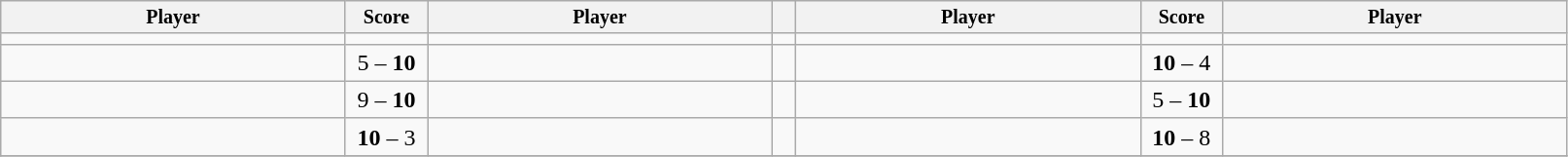<table class="wikitable">
<tr style="font-size:10pt;font-weight:bold">
<th width=230>Player</th>
<th width=50>Score</th>
<th width=230>Player</th>
<th width=10></th>
<th width=230>Player</th>
<th width=50>Score</th>
<th width=230>Player</th>
</tr>
<tr>
<td align=right></td>
<td align=center></td>
<td></td>
<td></td>
<td align=right></td>
<td align=center></td>
<td></td>
</tr>
<tr>
<td align=right></td>
<td align=center>5 – <strong>10</strong></td>
<td></td>
<td></td>
<td align=right></td>
<td align=center><strong>10</strong> – 4</td>
<td></td>
</tr>
<tr>
<td align=right></td>
<td align=center>9 – <strong>10</strong></td>
<td></td>
<td></td>
<td align=right></td>
<td align=center>5 – <strong>10</strong></td>
<td></td>
</tr>
<tr>
<td align=right></td>
<td align=center><strong>10</strong> – 3</td>
<td></td>
<td></td>
<td align=right></td>
<td align=center><strong>10</strong> – 8</td>
<td></td>
</tr>
<tr>
</tr>
</table>
